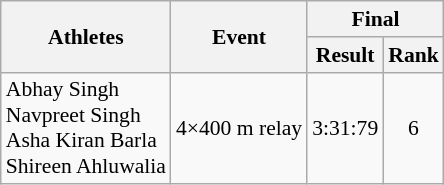<table class=wikitable style="text-align:center; font-size:90%">
<tr>
<th rowspan=2>Athletes</th>
<th rowspan=2>Event</th>
<th colspan=2>Final</th>
</tr>
<tr>
<th>Result</th>
<th>Rank</th>
</tr>
<tr>
<td align="left">Abhay Singh<br>Navpreet Singh<br>Asha Kiran Barla<br>Shireen Ahluwalia</td>
<td align="left">4×400 m relay</td>
<td>3:31:79</td>
<td>6</td>
</tr>
</table>
